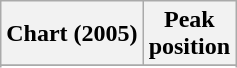<table class="wikitable sortable plainrowheaders">
<tr>
<th>Chart (2005)</th>
<th>Peak<br>position</th>
</tr>
<tr>
</tr>
<tr>
</tr>
</table>
